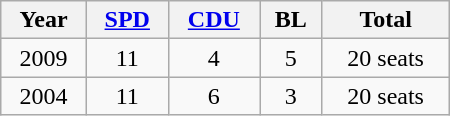<table class="wikitable" width="300">
<tr>
<th>Year</th>
<th><a href='#'>SPD</a></th>
<th><a href='#'>CDU</a></th>
<th>BL</th>
<th>Total</th>
</tr>
<tr align="center">
<td>2009</td>
<td>11</td>
<td>4</td>
<td>5</td>
<td>20 seats</td>
</tr>
<tr align="center">
<td>2004</td>
<td>11</td>
<td>6</td>
<td>3</td>
<td>20 seats</td>
</tr>
</table>
